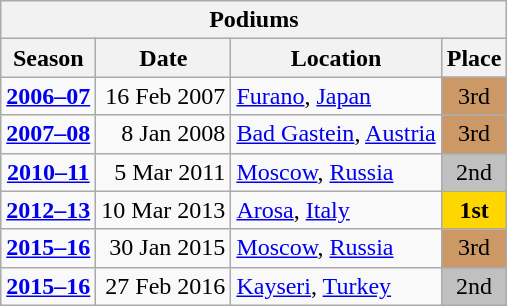<table class="wikitable">
<tr>
<th colspan=4 align=center>Podiums</th>
</tr>
<tr>
<th>Season</th>
<th>Date</th>
<th>Location</th>
<th>Place</th>
</tr>
<tr>
<td align=center><strong><a href='#'>2006–07</a></strong></td>
<td align=right>16 Feb 2007</td>
<td> <a href='#'>Furano</a>, <a href='#'>Japan</a></td>
<td bgcolor="#cc9966" align=center>3rd</td>
</tr>
<tr>
<td align=center><strong><a href='#'>2007–08</a></strong></td>
<td align=right>8 Jan 2008</td>
<td> <a href='#'>Bad Gastein</a>, <a href='#'>Austria</a></td>
<td bgcolor="#cc9966" align=center>3rd</td>
</tr>
<tr>
<td align=center><strong><a href='#'>2010–11</a></strong></td>
<td align=right>5 Mar 2011</td>
<td> <a href='#'>Moscow</a>, <a href='#'>Russia</a></td>
<td bgcolor="silver" align=center>2nd</td>
</tr>
<tr>
<td align=center><strong><a href='#'>2012–13</a></strong></td>
<td align=right>10 Mar 2013</td>
<td> <a href='#'>Arosa</a>, <a href='#'>Italy</a></td>
<td bgcolor="gold" align=center><strong>1st</strong></td>
</tr>
<tr>
<td align=center><strong><a href='#'>2015–16</a></strong></td>
<td align=right>30 Jan 2015</td>
<td> <a href='#'>Moscow</a>, <a href='#'>Russia</a></td>
<td bgcolor="#cc9966" align=center>3rd</td>
</tr>
<tr>
<td align=center><strong><a href='#'>2015–16</a></strong></td>
<td align=right>27 Feb 2016</td>
<td> <a href='#'>Kayseri</a>, <a href='#'>Turkey</a></td>
<td bgcolor="silver" align=center>2nd</td>
</tr>
</table>
